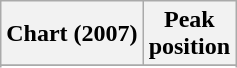<table class="wikitable sortable plainrowheaders" style="text-align:center;">
<tr>
<th scope="col">Chart (2007)</th>
<th scope="col">Peak<br>position</th>
</tr>
<tr>
</tr>
<tr>
</tr>
<tr>
</tr>
<tr>
</tr>
</table>
